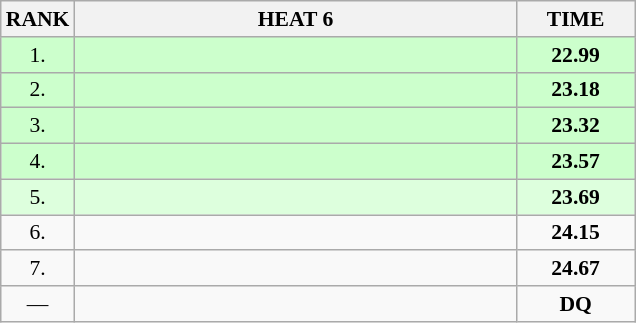<table class="wikitable" style="border-collapse: collapse; font-size: 90%;">
<tr>
<th>RANK</th>
<th style="width: 20em">HEAT 6</th>
<th style="width: 5em">TIME</th>
</tr>
<tr style="background:#ccffcc;">
<td align="center">1.</td>
<td></td>
<td align="center"><strong>22.99</strong></td>
</tr>
<tr style="background:#ccffcc;">
<td align="center">2.</td>
<td></td>
<td align="center"><strong>23.18</strong></td>
</tr>
<tr style="background:#ccffcc;">
<td align="center">3.</td>
<td></td>
<td align="center"><strong>23.32</strong></td>
</tr>
<tr style="background:#ccffcc;">
<td align="center">4.</td>
<td></td>
<td align="center"><strong>23.57</strong></td>
</tr>
<tr style="background:#ddffdd;">
<td align="center">5.</td>
<td></td>
<td align="center"><strong>23.69</strong></td>
</tr>
<tr>
<td align="center">6.</td>
<td></td>
<td align="center"><strong>24.15</strong></td>
</tr>
<tr>
<td align="center">7.</td>
<td></td>
<td align="center"><strong>24.67</strong></td>
</tr>
<tr>
<td align="center">—</td>
<td></td>
<td align="center"><strong>DQ</strong></td>
</tr>
</table>
